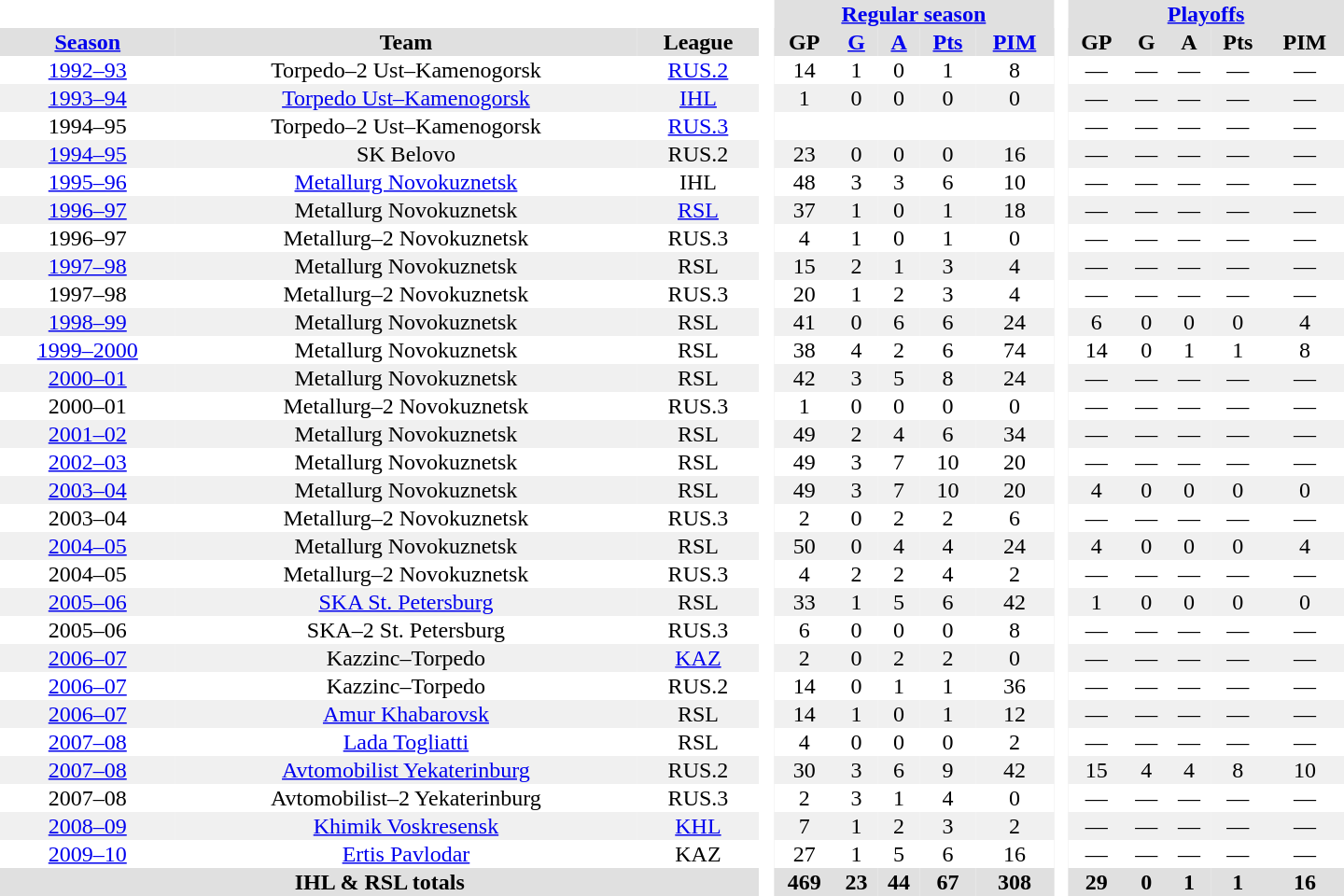<table border="0" cellpadding="1" cellspacing="0" style="text-align:center; width:60em">
<tr bgcolor="#e0e0e0">
<th colspan="3" bgcolor="#ffffff"> </th>
<th rowspan="99" bgcolor="#ffffff"> </th>
<th colspan="5"><a href='#'>Regular season</a></th>
<th rowspan="99" bgcolor="#ffffff"> </th>
<th colspan="5"><a href='#'>Playoffs</a></th>
</tr>
<tr bgcolor="#e0e0e0">
<th><a href='#'>Season</a></th>
<th>Team</th>
<th>League</th>
<th>GP</th>
<th><a href='#'>G</a></th>
<th><a href='#'>A</a></th>
<th><a href='#'>Pts</a></th>
<th><a href='#'>PIM</a></th>
<th>GP</th>
<th>G</th>
<th>A</th>
<th>Pts</th>
<th>PIM</th>
</tr>
<tr>
<td><a href='#'>1992–93</a></td>
<td>Torpedo–2 Ust–Kamenogorsk</td>
<td><a href='#'>RUS.2</a></td>
<td>14</td>
<td>1</td>
<td>0</td>
<td>1</td>
<td>8</td>
<td>—</td>
<td>—</td>
<td>—</td>
<td>—</td>
<td>—</td>
</tr>
<tr bgcolor="#f0f0f0">
<td><a href='#'>1993–94</a></td>
<td><a href='#'>Torpedo Ust–Kamenogorsk</a></td>
<td><a href='#'>IHL</a></td>
<td>1</td>
<td>0</td>
<td>0</td>
<td>0</td>
<td>0</td>
<td>—</td>
<td>—</td>
<td>—</td>
<td>—</td>
<td>—</td>
</tr>
<tr>
<td>1994–95</td>
<td>Torpedo–2 Ust–Kamenogorsk</td>
<td><a href='#'>RUS.3</a></td>
<td></td>
<td></td>
<td></td>
<td></td>
<td></td>
<td>—</td>
<td>—</td>
<td>—</td>
<td>—</td>
<td>—</td>
</tr>
<tr bgcolor="#f0f0f0">
<td><a href='#'>1994–95</a></td>
<td>SK Belovo</td>
<td>RUS.2</td>
<td>23</td>
<td>0</td>
<td>0</td>
<td>0</td>
<td>16</td>
<td>—</td>
<td>—</td>
<td>—</td>
<td>—</td>
<td>—</td>
</tr>
<tr>
<td><a href='#'>1995–96</a></td>
<td><a href='#'>Metallurg Novokuznetsk</a></td>
<td>IHL</td>
<td>48</td>
<td>3</td>
<td>3</td>
<td>6</td>
<td>10</td>
<td>—</td>
<td>—</td>
<td>—</td>
<td>—</td>
<td>—</td>
</tr>
<tr bgcolor="#f0f0f0">
<td><a href='#'>1996–97</a></td>
<td>Metallurg Novokuznetsk</td>
<td><a href='#'>RSL</a></td>
<td>37</td>
<td>1</td>
<td>0</td>
<td>1</td>
<td>18</td>
<td>—</td>
<td>—</td>
<td>—</td>
<td>—</td>
<td>—</td>
</tr>
<tr>
<td>1996–97</td>
<td>Metallurg–2 Novokuznetsk</td>
<td>RUS.3</td>
<td>4</td>
<td>1</td>
<td>0</td>
<td>1</td>
<td>0</td>
<td>—</td>
<td>—</td>
<td>—</td>
<td>—</td>
<td>—</td>
</tr>
<tr bgcolor="#f0f0f0">
<td><a href='#'>1997–98</a></td>
<td>Metallurg Novokuznetsk</td>
<td>RSL</td>
<td>15</td>
<td>2</td>
<td>1</td>
<td>3</td>
<td>4</td>
<td>—</td>
<td>—</td>
<td>—</td>
<td>—</td>
<td>—</td>
</tr>
<tr>
<td>1997–98</td>
<td>Metallurg–2 Novokuznetsk</td>
<td>RUS.3</td>
<td>20</td>
<td>1</td>
<td>2</td>
<td>3</td>
<td>4</td>
<td>—</td>
<td>—</td>
<td>—</td>
<td>—</td>
<td>—</td>
</tr>
<tr bgcolor="#f0f0f0">
<td><a href='#'>1998–99</a></td>
<td>Metallurg Novokuznetsk</td>
<td>RSL</td>
<td>41</td>
<td>0</td>
<td>6</td>
<td>6</td>
<td>24</td>
<td>6</td>
<td>0</td>
<td>0</td>
<td>0</td>
<td>4</td>
</tr>
<tr>
<td><a href='#'>1999–2000</a></td>
<td>Metallurg Novokuznetsk</td>
<td>RSL</td>
<td>38</td>
<td>4</td>
<td>2</td>
<td>6</td>
<td>74</td>
<td>14</td>
<td>0</td>
<td>1</td>
<td>1</td>
<td>8</td>
</tr>
<tr bgcolor="#f0f0f0">
<td><a href='#'>2000–01</a></td>
<td>Metallurg Novokuznetsk</td>
<td>RSL</td>
<td>42</td>
<td>3</td>
<td>5</td>
<td>8</td>
<td>24</td>
<td>—</td>
<td>—</td>
<td>—</td>
<td>—</td>
<td>—</td>
</tr>
<tr>
<td>2000–01</td>
<td>Metallurg–2 Novokuznetsk</td>
<td>RUS.3</td>
<td>1</td>
<td>0</td>
<td>0</td>
<td>0</td>
<td>0</td>
<td>—</td>
<td>—</td>
<td>—</td>
<td>—</td>
<td>—</td>
</tr>
<tr bgcolor="#f0f0f0">
<td><a href='#'>2001–02</a></td>
<td>Metallurg Novokuznetsk</td>
<td>RSL</td>
<td>49</td>
<td>2</td>
<td>4</td>
<td>6</td>
<td>34</td>
<td>—</td>
<td>—</td>
<td>—</td>
<td>—</td>
<td>—</td>
</tr>
<tr>
<td><a href='#'>2002–03</a></td>
<td>Metallurg Novokuznetsk</td>
<td>RSL</td>
<td>49</td>
<td>3</td>
<td>7</td>
<td>10</td>
<td>20</td>
<td>—</td>
<td>—</td>
<td>—</td>
<td>—</td>
<td>—</td>
</tr>
<tr bgcolor="#f0f0f0">
<td><a href='#'>2003–04</a></td>
<td>Metallurg Novokuznetsk</td>
<td>RSL</td>
<td>49</td>
<td>3</td>
<td>7</td>
<td>10</td>
<td>20</td>
<td>4</td>
<td>0</td>
<td>0</td>
<td>0</td>
<td>0</td>
</tr>
<tr>
<td>2003–04</td>
<td>Metallurg–2 Novokuznetsk</td>
<td>RUS.3</td>
<td>2</td>
<td>0</td>
<td>2</td>
<td>2</td>
<td>6</td>
<td>—</td>
<td>—</td>
<td>—</td>
<td>—</td>
<td>—</td>
</tr>
<tr bgcolor="#f0f0f0">
<td><a href='#'>2004–05</a></td>
<td>Metallurg Novokuznetsk</td>
<td>RSL</td>
<td>50</td>
<td>0</td>
<td>4</td>
<td>4</td>
<td>24</td>
<td>4</td>
<td>0</td>
<td>0</td>
<td>0</td>
<td>4</td>
</tr>
<tr>
<td>2004–05</td>
<td>Metallurg–2 Novokuznetsk</td>
<td>RUS.3</td>
<td>4</td>
<td>2</td>
<td>2</td>
<td>4</td>
<td>2</td>
<td>—</td>
<td>—</td>
<td>—</td>
<td>—</td>
<td>—</td>
</tr>
<tr bgcolor="#f0f0f0">
<td><a href='#'>2005–06</a></td>
<td><a href='#'>SKA St. Petersburg</a></td>
<td>RSL</td>
<td>33</td>
<td>1</td>
<td>5</td>
<td>6</td>
<td>42</td>
<td>1</td>
<td>0</td>
<td>0</td>
<td>0</td>
<td>0</td>
</tr>
<tr>
<td>2005–06</td>
<td>SKA–2 St. Petersburg</td>
<td>RUS.3</td>
<td>6</td>
<td>0</td>
<td>0</td>
<td>0</td>
<td>8</td>
<td>—</td>
<td>—</td>
<td>—</td>
<td>—</td>
<td>—</td>
</tr>
<tr bgcolor="#f0f0f0">
<td><a href='#'>2006–07</a></td>
<td>Kazzinc–Torpedo</td>
<td><a href='#'>KAZ</a></td>
<td>2</td>
<td>0</td>
<td>2</td>
<td>2</td>
<td>0</td>
<td>—</td>
<td>—</td>
<td>—</td>
<td>—</td>
<td>—</td>
</tr>
<tr>
<td><a href='#'>2006–07</a></td>
<td>Kazzinc–Torpedo</td>
<td>RUS.2</td>
<td>14</td>
<td>0</td>
<td>1</td>
<td>1</td>
<td>36</td>
<td>—</td>
<td>—</td>
<td>—</td>
<td>—</td>
<td>—</td>
</tr>
<tr bgcolor="#f0f0f0">
<td><a href='#'>2006–07</a></td>
<td><a href='#'>Amur Khabarovsk</a></td>
<td>RSL</td>
<td>14</td>
<td>1</td>
<td>0</td>
<td>1</td>
<td>12</td>
<td>—</td>
<td>—</td>
<td>—</td>
<td>—</td>
<td>—</td>
</tr>
<tr>
<td><a href='#'>2007–08</a></td>
<td><a href='#'>Lada Togliatti</a></td>
<td>RSL</td>
<td>4</td>
<td>0</td>
<td>0</td>
<td>0</td>
<td>2</td>
<td>—</td>
<td>—</td>
<td>—</td>
<td>—</td>
<td>—</td>
</tr>
<tr bgcolor="#f0f0f0">
<td><a href='#'>2007–08</a></td>
<td><a href='#'>Avtomobilist Yekaterinburg</a></td>
<td>RUS.2</td>
<td>30</td>
<td>3</td>
<td>6</td>
<td>9</td>
<td>42</td>
<td>15</td>
<td>4</td>
<td>4</td>
<td>8</td>
<td>10</td>
</tr>
<tr>
<td>2007–08</td>
<td>Avtomobilist–2 Yekaterinburg</td>
<td>RUS.3</td>
<td>2</td>
<td>3</td>
<td>1</td>
<td>4</td>
<td>0</td>
<td>—</td>
<td>—</td>
<td>—</td>
<td>—</td>
<td>—</td>
</tr>
<tr bgcolor="#f0f0f0">
<td><a href='#'>2008–09</a></td>
<td><a href='#'>Khimik Voskresensk</a></td>
<td><a href='#'>KHL</a></td>
<td>7</td>
<td>1</td>
<td>2</td>
<td>3</td>
<td>2</td>
<td>—</td>
<td>—</td>
<td>—</td>
<td>—</td>
<td>—</td>
</tr>
<tr>
<td><a href='#'>2009–10</a></td>
<td><a href='#'>Ertis Pavlodar</a></td>
<td>KAZ</td>
<td>27</td>
<td>1</td>
<td>5</td>
<td>6</td>
<td>16</td>
<td>—</td>
<td>—</td>
<td>—</td>
<td>—</td>
<td>—</td>
</tr>
<tr bgcolor="#e0e0e0">
<th colspan="3">IHL & RSL totals</th>
<th>469</th>
<th>23</th>
<th>44</th>
<th>67</th>
<th>308</th>
<th>29</th>
<th>0</th>
<th>1</th>
<th>1</th>
<th>16</th>
</tr>
</table>
